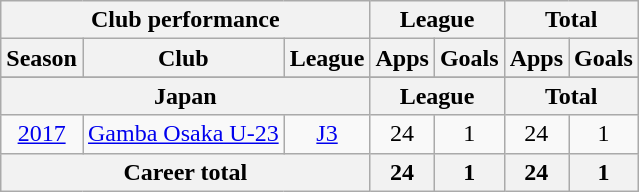<table class="wikitable" style="text-align:center">
<tr>
<th colspan=3>Club performance</th>
<th colspan=2>League</th>
<th colspan=2>Total</th>
</tr>
<tr>
<th>Season</th>
<th>Club</th>
<th>League</th>
<th>Apps</th>
<th>Goals</th>
<th>Apps</th>
<th>Goals</th>
</tr>
<tr>
</tr>
<tr>
<th colspan=3>Japan</th>
<th colspan=2>League</th>
<th colspan=2>Total</th>
</tr>
<tr>
<td><a href='#'>2017</a></td>
<td><a href='#'>Gamba Osaka U-23</a></td>
<td><a href='#'>J3</a></td>
<td>24</td>
<td>1</td>
<td>24</td>
<td>1</td>
</tr>
<tr>
<th colspan=3>Career total</th>
<th>24</th>
<th>1</th>
<th>24</th>
<th>1</th>
</tr>
</table>
